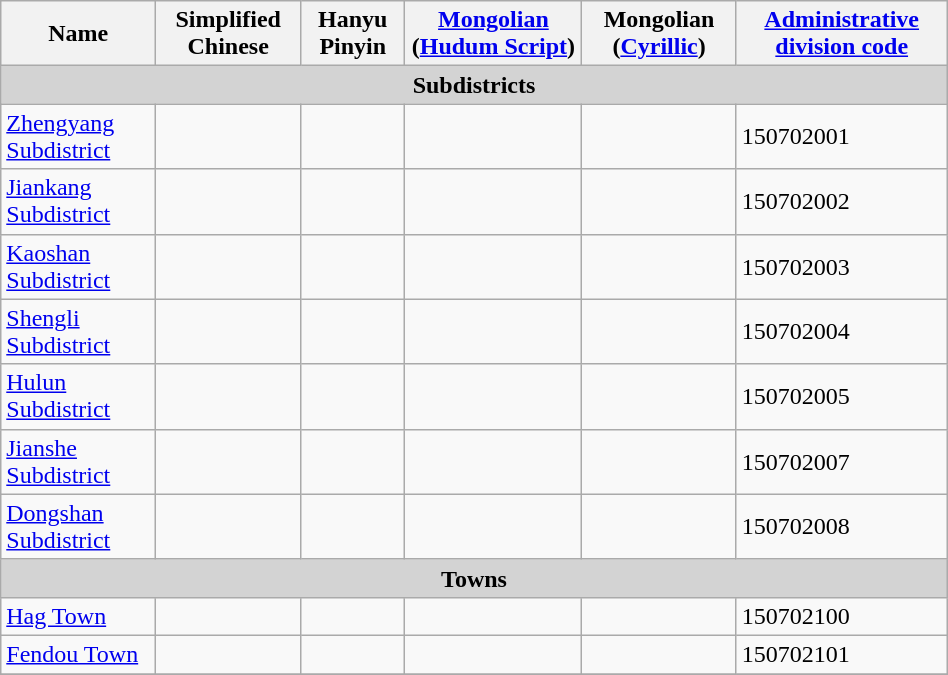<table class="wikitable" align="center" style="width:50%; border="1">
<tr>
<th>Name</th>
<th>Simplified Chinese</th>
<th>Hanyu Pinyin</th>
<th><a href='#'>Mongolian</a> (<a href='#'>Hudum Script</a>)</th>
<th>Mongolian (<a href='#'>Cyrillic</a>)</th>
<th><a href='#'>Administrative division code</a></th>
</tr>
<tr>
<td colspan="6"  style="text-align:center; background:#d3d3d3;"><strong>Subdistricts</strong></td>
</tr>
<tr --------->
<td><a href='#'>Zhengyang Subdistrict</a></td>
<td></td>
<td></td>
<td></td>
<td></td>
<td>150702001</td>
</tr>
<tr>
<td><a href='#'>Jiankang Subdistrict</a></td>
<td></td>
<td></td>
<td></td>
<td></td>
<td>150702002</td>
</tr>
<tr>
<td><a href='#'>Kaoshan Subdistrict</a></td>
<td></td>
<td></td>
<td></td>
<td></td>
<td>150702003</td>
</tr>
<tr>
<td><a href='#'>Shengli Subdistrict</a></td>
<td></td>
<td></td>
<td></td>
<td></td>
<td>150702004</td>
</tr>
<tr>
<td><a href='#'>Hulun Subdistrict</a></td>
<td></td>
<td></td>
<td></td>
<td></td>
<td>150702005</td>
</tr>
<tr>
<td><a href='#'>Jianshe Subdistrict</a></td>
<td></td>
<td></td>
<td></td>
<td></td>
<td>150702007</td>
</tr>
<tr>
<td><a href='#'>Dongshan Subdistrict</a></td>
<td></td>
<td></td>
<td></td>
<td></td>
<td>150702008</td>
</tr>
<tr>
<td colspan="6"  style="text-align:center; background:#d3d3d3;"><strong>Towns</strong></td>
</tr>
<tr --------->
<td><a href='#'>Hag Town</a></td>
<td></td>
<td></td>
<td></td>
<td></td>
<td>150702100</td>
</tr>
<tr>
<td><a href='#'>Fendou Town</a></td>
<td></td>
<td></td>
<td></td>
<td></td>
<td>150702101</td>
</tr>
<tr>
</tr>
</table>
